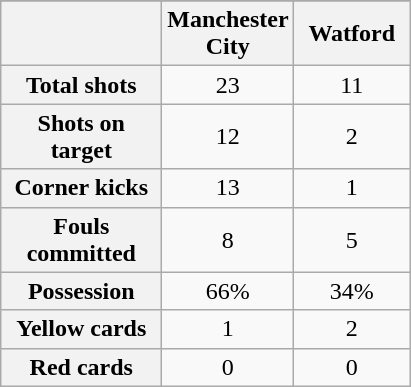<table class="wikitable plainrowheaders" style="text-align: center">
<tr>
</tr>
<tr>
<th scope=col width=100></th>
<th scope=col width=70>Manchester City</th>
<th scope=col width=70>Watford</th>
</tr>
<tr>
<th scope=row>Total shots</th>
<td>23</td>
<td>11</td>
</tr>
<tr>
<th scope=row>Shots on target</th>
<td>12</td>
<td>2</td>
</tr>
<tr>
<th scope=row>Corner kicks</th>
<td>13</td>
<td>1</td>
</tr>
<tr>
<th scope=row>Fouls committed</th>
<td>8</td>
<td>5</td>
</tr>
<tr>
<th scope=row>Possession</th>
<td>66%</td>
<td>34%</td>
</tr>
<tr>
<th scope=row>Yellow cards</th>
<td>1</td>
<td>2</td>
</tr>
<tr>
<th scope=row>Red cards</th>
<td>0</td>
<td>0</td>
</tr>
</table>
